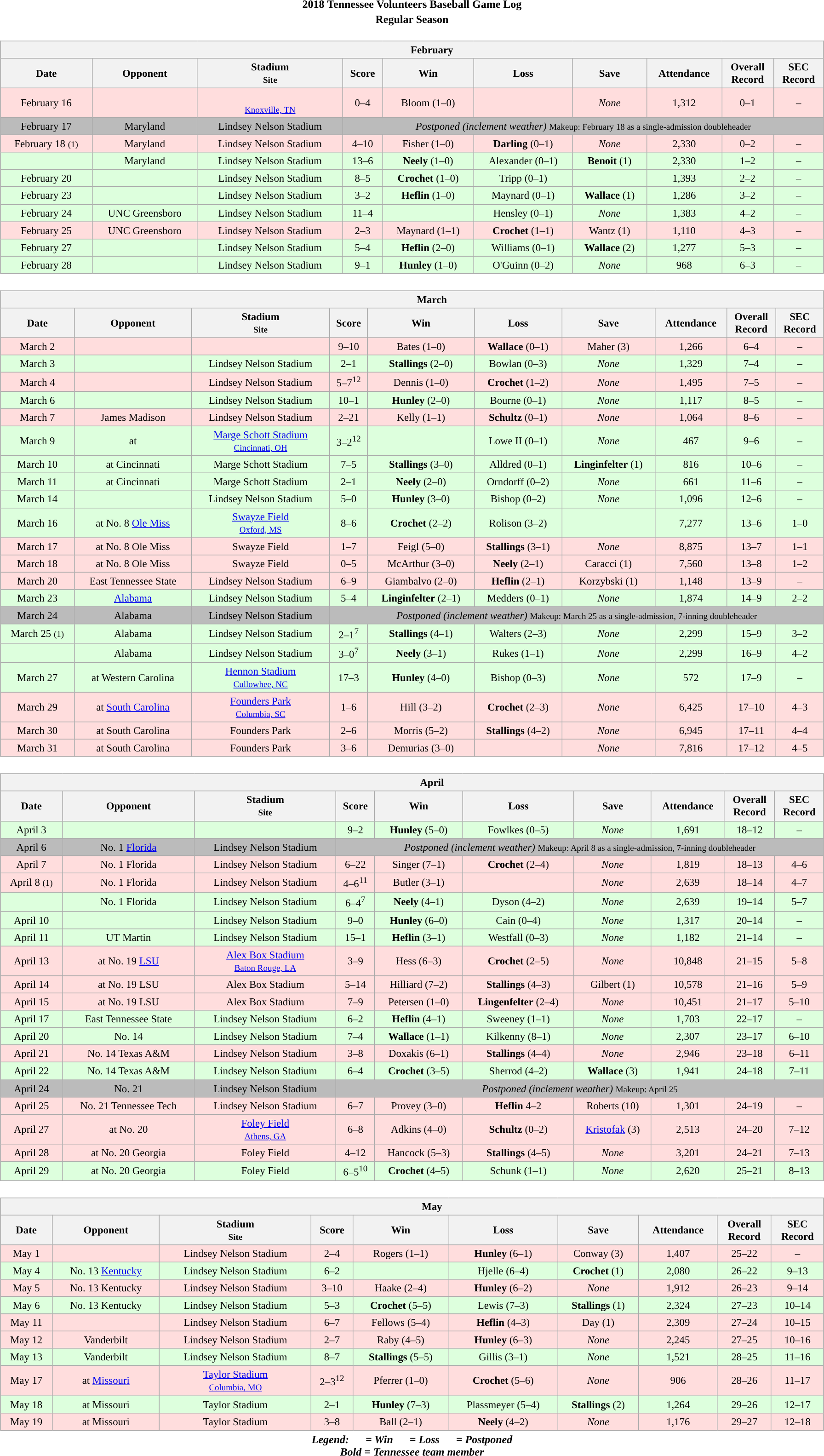<table class="toccolours" width=95% style="margin:1.5em auto; text-align:center;">
<tr>
<th colspan=2>2018 Tennessee Volunteers Baseball Game Log</th>
</tr>
<tr>
<th colspan=2>Regular Season</th>
</tr>
<tr valign="top">
<td><br><table class="wikitable collapsible collapsed" style="margin:auto; font-size:95%; width:100%">
<tr>
<th colspan=11 style="padding-left:4em;">February</th>
</tr>
<tr>
<th>Date</th>
<th>Opponent</th>
<th>Stadium<br><small>Site</small></th>
<th>Score</th>
<th>Win</th>
<th>Loss</th>
<th>Save</th>
<th>Attendance</th>
<th>Overall<br>Record</th>
<th>SEC<br>Record</th>
</tr>
<tr align="center" bgcolor="ffdddd">
<td>February 16</td>
<td></td>
<td><br><small><a href='#'>Knoxville, TN</a></small></td>
<td>0–4</td>
<td>Bloom (1–0)</td>
<td></td>
<td><em>None</em></td>
<td>1,312</td>
<td>0–1</td>
<td>–</td>
</tr>
<tr align="center" bgcolor="#bbbbbb">
<td>February 17</td>
<td>Maryland</td>
<td>Lindsey Nelson Stadium</td>
<td colspan=7><em>Postponed (inclement weather)</em> <small>Makeup: February 18 as a single-admission doubleheader</small></td>
</tr>
<tr align="center" bgcolor="ffdddd">
<td>February 18 <small>(1)</small></td>
<td>Maryland</td>
<td>Lindsey Nelson Stadium</td>
<td>4–10</td>
<td>Fisher (1–0)</td>
<td><strong>Darling</strong> (0–1)</td>
<td><em>None</em></td>
<td>2,330</td>
<td>0–2</td>
<td>–</td>
</tr>
<tr align="center" bgcolor="ddffdd">
<td></td>
<td>Maryland</td>
<td>Lindsey Nelson Stadium</td>
<td>13–6</td>
<td><strong>Neely</strong> (1–0)</td>
<td>Alexander (0–1)</td>
<td><strong>Benoit</strong> (1)</td>
<td>2,330</td>
<td>1–2</td>
<td>–</td>
</tr>
<tr align="center" bgcolor="ddffdd">
<td>February 20</td>
<td></td>
<td>Lindsey Nelson Stadium</td>
<td>8–5</td>
<td><strong>Crochet</strong> (1–0)</td>
<td>Tripp (0–1)</td>
<td></td>
<td>1,393</td>
<td>2–2</td>
<td>–</td>
</tr>
<tr align="center" bgcolor="ddffdd">
<td>February 23</td>
<td></td>
<td>Lindsey Nelson Stadium</td>
<td>3–2</td>
<td><strong>Heflin</strong> (1–0)</td>
<td>Maynard (0–1)</td>
<td><strong>Wallace</strong> (1)</td>
<td>1,286</td>
<td>3–2</td>
<td>–</td>
</tr>
<tr align="center" bgcolor="ddffdd">
<td>February 24</td>
<td>UNC Greensboro</td>
<td>Lindsey Nelson Stadium</td>
<td>11–4</td>
<td></td>
<td>Hensley (0–1)</td>
<td><em>None</em></td>
<td>1,383</td>
<td>4–2</td>
<td>–</td>
</tr>
<tr align="center" bgcolor="ffdddd">
<td>February 25</td>
<td>UNC Greensboro</td>
<td>Lindsey Nelson Stadium</td>
<td>2–3</td>
<td>Maynard (1–1)</td>
<td><strong>Crochet</strong> (1–1)</td>
<td>Wantz (1)</td>
<td>1,110</td>
<td>4–3</td>
<td>–</td>
</tr>
<tr align="center" bgcolor="ddffdd">
<td>February 27</td>
<td></td>
<td>Lindsey Nelson Stadium</td>
<td>5–4</td>
<td><strong>Heflin</strong> (2–0)</td>
<td>Williams (0–1)</td>
<td><strong>Wallace</strong> (2)</td>
<td>1,277</td>
<td>5–3</td>
<td>–</td>
</tr>
<tr align="center" bgcolor="ddffdd">
<td>February 28</td>
<td></td>
<td>Lindsey Nelson Stadium</td>
<td>9–1</td>
<td><strong>Hunley</strong> (1–0)</td>
<td>O'Guinn (0–2)</td>
<td><em>None</em></td>
<td>968</td>
<td>6–3</td>
<td>–</td>
</tr>
</table>
</td>
</tr>
<tr>
</tr>
<tr>
<td><br><table class="wikitable collapsible collapsed" style="margin:auto; font-size:95%; width:100%">
<tr>
<th colspan=11 style="padding-left:4em;">March</th>
</tr>
<tr>
<th>Date</th>
<th>Opponent</th>
<th>Stadium<br><small>Site</small></th>
<th>Score</th>
<th>Win</th>
<th>Loss</th>
<th>Save</th>
<th>Attendance</th>
<th>Overall<br>Record</th>
<th>SEC<br>Record</th>
</tr>
<tr align="center" bgcolor="ffdddd">
<td>March 2</td>
<td></td>
<td></td>
<td>9–10</td>
<td>Bates (1–0)</td>
<td><strong>Wallace</strong> (0–1)</td>
<td>Maher (3)</td>
<td>1,266</td>
<td>6–4</td>
<td>–</td>
</tr>
<tr align="center" bgcolor="ddffdd">
<td>March 3</td>
<td></td>
<td>Lindsey Nelson Stadium</td>
<td>2–1</td>
<td><strong>Stallings</strong> (2–0)</td>
<td>Bowlan (0–3)</td>
<td><em>None</em></td>
<td>1,329</td>
<td>7–4</td>
<td>–</td>
</tr>
<tr align="center" bgcolor="ffdddd">
<td>March 4</td>
<td></td>
<td>Lindsey Nelson Stadium</td>
<td>5–7<sup>12</sup></td>
<td>Dennis (1–0)</td>
<td><strong>Crochet</strong> (1–2)</td>
<td><em>None</em></td>
<td>1,495</td>
<td>7–5</td>
<td>–</td>
</tr>
<tr align="center" bgcolor="ddffdd">
<td>March 6</td>
<td></td>
<td>Lindsey Nelson Stadium</td>
<td>10–1</td>
<td><strong>Hunley</strong> (2–0)</td>
<td>Bourne (0–1)</td>
<td><em>None</em></td>
<td>1,117</td>
<td>8–5</td>
<td>–</td>
</tr>
<tr align="center" bgcolor="ffdddd">
<td>March 7</td>
<td>James Madison</td>
<td>Lindsey Nelson Stadium</td>
<td>2–21</td>
<td>Kelly (1–1)</td>
<td><strong>Schultz</strong> (0–1)</td>
<td><em>None</em></td>
<td>1,064</td>
<td>8–6</td>
<td>–</td>
</tr>
<tr align="center" bgcolor="ddffdd">
<td>March 9</td>
<td>at </td>
<td><a href='#'>Marge Schott Stadium</a><br><small><a href='#'>Cincinnati, OH</a></small></td>
<td>3–2<sup>12</sup></td>
<td></td>
<td>Lowe II (0–1)</td>
<td><em>None</em></td>
<td>467</td>
<td>9–6</td>
<td>–</td>
</tr>
<tr align="center" bgcolor="ddffdd">
<td>March 10</td>
<td>at Cincinnati</td>
<td>Marge Schott Stadium</td>
<td>7–5</td>
<td><strong>Stallings</strong> (3–0)</td>
<td>Alldred (0–1)</td>
<td><strong>Linginfelter</strong> (1)</td>
<td>816</td>
<td>10–6</td>
<td>–</td>
</tr>
<tr align="center" bgcolor="ddffdd">
<td>March 11</td>
<td>at Cincinnati</td>
<td>Marge Schott Stadium</td>
<td>2–1</td>
<td><strong>Neely</strong> (2–0)</td>
<td>Orndorff (0–2)</td>
<td><em>None</em></td>
<td>661</td>
<td>11–6</td>
<td>–</td>
</tr>
<tr align="center" bgcolor="ddffdd">
<td>March 14</td>
<td></td>
<td>Lindsey Nelson Stadium</td>
<td>5–0</td>
<td><strong>Hunley</strong> (3–0)</td>
<td>Bishop (0–2)</td>
<td><em>None</em></td>
<td>1,096</td>
<td>12–6</td>
<td>–</td>
</tr>
<tr align="center" bgcolor="ddffdd">
<td>March 16</td>
<td>at No. 8 <a href='#'>Ole Miss</a></td>
<td><a href='#'>Swayze Field</a><br><small><a href='#'>Oxford, MS</a></small></td>
<td>8–6</td>
<td><strong>Crochet</strong> (2–2)</td>
<td>Rolison (3–2)</td>
<td></td>
<td>7,277</td>
<td>13–6</td>
<td>1–0</td>
</tr>
<tr align="center" bgcolor="ffdddd">
<td>March 17</td>
<td>at No. 8 Ole Miss</td>
<td>Swayze Field</td>
<td>1–7</td>
<td>Feigl (5–0)</td>
<td><strong>Stallings</strong> (3–1)</td>
<td><em>None</em></td>
<td>8,875</td>
<td>13–7</td>
<td>1–1</td>
</tr>
<tr align="center" bgcolor="ffdddd">
<td>March 18</td>
<td>at No. 8 Ole Miss</td>
<td>Swayze Field</td>
<td>0–5</td>
<td>McArthur (3–0)</td>
<td><strong>Neely</strong> (2–1)</td>
<td>Caracci (1)</td>
<td>7,560</td>
<td>13–8</td>
<td>1–2</td>
</tr>
<tr align="center" bgcolor="ffdddd">
<td>March 20</td>
<td>East Tennessee State</td>
<td>Lindsey Nelson Stadium</td>
<td>6–9</td>
<td>Giambalvo (2–0)</td>
<td><strong>Heflin</strong> (2–1)</td>
<td>Korzybski (1)</td>
<td>1,148</td>
<td>13–9</td>
<td>–</td>
</tr>
<tr align="center" bgcolor="ddffdd">
<td>March 23</td>
<td><a href='#'>Alabama</a></td>
<td>Lindsey Nelson Stadium</td>
<td>5–4</td>
<td><strong>Linginfelter</strong> (2–1)</td>
<td>Medders (0–1)</td>
<td><em>None</em></td>
<td>1,874</td>
<td>14–9</td>
<td>2–2</td>
</tr>
<tr align="center" bgcolor="#bbbbbb">
<td>March 24</td>
<td>Alabama</td>
<td>Lindsey Nelson Stadium</td>
<td colspan=7><em>Postponed (inclement weather)</em> <small>Makeup: March 25 as a single-admission, 7-inning doubleheader</small></td>
</tr>
<tr align="center" bgcolor="ddffdd">
<td>March 25 <small>(1)</small></td>
<td>Alabama</td>
<td>Lindsey Nelson Stadium</td>
<td>2–1<sup>7</sup></td>
<td><strong>Stallings</strong> (4–1)</td>
<td>Walters (2–3)</td>
<td><em>None</em></td>
<td>2,299</td>
<td>15–9</td>
<td>3–2</td>
</tr>
<tr align="center" bgcolor="ddffdd">
<td></td>
<td>Alabama</td>
<td>Lindsey Nelson Stadium</td>
<td>3–0<sup>7</sup></td>
<td><strong>Neely</strong> (3–1)</td>
<td>Rukes (1–1)</td>
<td><em>None</em></td>
<td>2,299</td>
<td>16–9</td>
<td>4–2</td>
</tr>
<tr align="center" bgcolor="ddffdd">
<td>March 27</td>
<td>at Western Carolina</td>
<td><a href='#'>Hennon Stadium</a><br><small><a href='#'>Cullowhee, NC</a></small></td>
<td>17–3</td>
<td><strong>Hunley</strong> (4–0)</td>
<td>Bishop (0–3)</td>
<td><em>None</em></td>
<td>572</td>
<td>17–9</td>
<td>–</td>
</tr>
<tr align="center" bgcolor="ffdddd">
<td>March 29</td>
<td>at <a href='#'>South Carolina</a></td>
<td><a href='#'>Founders Park</a><br><small><a href='#'>Columbia, SC</a></small></td>
<td>1–6</td>
<td>Hill (3–2)</td>
<td><strong>Crochet</strong> (2–3)</td>
<td><em>None</em></td>
<td>6,425</td>
<td>17–10</td>
<td>4–3</td>
</tr>
<tr align="center" bgcolor="ffdddd">
<td>March 30</td>
<td>at South Carolina</td>
<td>Founders Park</td>
<td>2–6</td>
<td>Morris (5–2)</td>
<td><strong>Stallings</strong> (4–2)</td>
<td><em>None</em></td>
<td>6,945</td>
<td>17–11</td>
<td>4–4</td>
</tr>
<tr align="center" bgcolor="ffdddd">
<td>March 31</td>
<td>at South Carolina</td>
<td>Founders Park</td>
<td>3–6</td>
<td>Demurias (3–0)</td>
<td></td>
<td><em>None</em></td>
<td>7,816</td>
<td>17–12</td>
<td>4–5</td>
</tr>
</table>
</td>
</tr>
<tr>
</tr>
<tr>
<td><br><table class="wikitable collapsible collapsed" style="margin:auto; font-size:95%; width:100%">
<tr>
<th colspan=11 style="padding-left:4em;">April</th>
</tr>
<tr>
<th>Date</th>
<th>Opponent</th>
<th>Stadium<br><small>Site</small></th>
<th>Score</th>
<th>Win</th>
<th>Loss</th>
<th>Save</th>
<th>Attendance</th>
<th>Overall<br>Record</th>
<th>SEC<br>Record</th>
</tr>
<tr align="center" bgcolor="ddffdd">
<td>April 3</td>
<td></td>
<td></td>
<td>9–2</td>
<td><strong>Hunley</strong> (5–0)</td>
<td>Fowlkes (0–5)</td>
<td><em>None</em></td>
<td>1,691</td>
<td>18–12</td>
<td>–</td>
</tr>
<tr align="center" bgcolor="bbbbbb">
<td>April 6</td>
<td>No. 1 <a href='#'>Florida</a></td>
<td>Lindsey Nelson Stadium</td>
<td colspan=7><em>Postponed (inclement weather)</em> <small>Makeup: April 8 as a single-admission, 7-inning doubleheader</small></td>
</tr>
<tr align="center" bgcolor="ffdddd">
<td>April 7</td>
<td>No. 1 Florida</td>
<td>Lindsey Nelson Stadium</td>
<td>6–22</td>
<td>Singer (7–1)</td>
<td><strong>Crochet</strong> (2–4)</td>
<td><em>None</em></td>
<td>1,819</td>
<td>18–13</td>
<td>4–6</td>
</tr>
<tr align="center" bgcolor="ffdddd">
<td>April 8 <small>(1)</small></td>
<td>No. 1 Florida</td>
<td>Lindsey Nelson Stadium</td>
<td>4–6<sup>11</sup></td>
<td>Butler (3–1)</td>
<td></td>
<td><em>None</em></td>
<td>2,639</td>
<td>18–14</td>
<td>4–7</td>
</tr>
<tr align="center" bgcolor="ddffdd">
<td></td>
<td>No. 1 Florida</td>
<td>Lindsey Nelson Stadium</td>
<td>6–4<sup>7</sup></td>
<td><strong>Neely</strong> (4–1)</td>
<td>Dyson (4–2)</td>
<td><em>None</em></td>
<td>2,639</td>
<td>19–14</td>
<td>5–7</td>
</tr>
<tr align="center" bgcolor="ddffdd">
<td>April 10</td>
<td></td>
<td>Lindsey Nelson Stadium</td>
<td>9–0</td>
<td><strong>Hunley</strong> (6–0)</td>
<td>Cain (0–4)</td>
<td><em>None</em></td>
<td>1,317</td>
<td>20–14</td>
<td>–</td>
</tr>
<tr align="center" bgcolor="ddffdd">
<td>April 11</td>
<td>UT Martin</td>
<td>Lindsey Nelson Stadium</td>
<td>15–1</td>
<td><strong>Heflin</strong> (3–1)</td>
<td>Westfall (0–3)</td>
<td><em>None</em></td>
<td>1,182</td>
<td>21–14</td>
<td>–</td>
</tr>
<tr align="center" bgcolor="ffdddd">
<td>April 13</td>
<td>at No. 19 <a href='#'>LSU</a></td>
<td><a href='#'>Alex Box Stadium</a><br><small><a href='#'>Baton Rouge, LA</a></small></td>
<td>3–9</td>
<td>Hess (6–3)</td>
<td><strong>Crochet</strong> (2–5)</td>
<td><em>None</em></td>
<td>10,848</td>
<td>21–15</td>
<td>5–8</td>
</tr>
<tr align="center" bgcolor="ffdddd">
<td>April 14</td>
<td>at No. 19 LSU</td>
<td>Alex Box Stadium</td>
<td>5–14</td>
<td>Hilliard (7–2)</td>
<td><strong>Stallings</strong> (4–3)</td>
<td>Gilbert (1)</td>
<td>10,578</td>
<td>21–16</td>
<td>5–9</td>
</tr>
<tr align="center" bgcolor="ffdddd">
<td>April 15</td>
<td>at No. 19 LSU</td>
<td>Alex Box Stadium</td>
<td>7–9</td>
<td>Petersen (1–0)</td>
<td><strong>Lingenfelter</strong> (2–4)</td>
<td><em>None</em></td>
<td>10,451</td>
<td>21–17</td>
<td>5–10</td>
</tr>
<tr align="center" bgcolor="ddffdd">
<td>April 17</td>
<td>East Tennessee State</td>
<td>Lindsey Nelson Stadium</td>
<td>6–2</td>
<td><strong>Heflin</strong> (4–1)</td>
<td>Sweeney (1–1)</td>
<td><em>None</em></td>
<td>1,703</td>
<td>22–17</td>
<td>–</td>
</tr>
<tr align="center" bgcolor="ddffdd">
<td>April 20</td>
<td>No. 14 </td>
<td>Lindsey Nelson Stadium</td>
<td>7–4</td>
<td><strong>Wallace</strong> (1–1)</td>
<td>Kilkenny (8–1)</td>
<td><em>None</em></td>
<td>2,307</td>
<td>23–17</td>
<td>6–10</td>
</tr>
<tr align="center" bgcolor="ffdddd">
<td>April 21</td>
<td>No. 14 Texas A&M</td>
<td>Lindsey Nelson Stadium</td>
<td>3–8</td>
<td>Doxakis (6–1)</td>
<td><strong>Stallings</strong> (4–4)</td>
<td><em>None</em></td>
<td>2,946</td>
<td>23–18</td>
<td>6–11</td>
</tr>
<tr align="center" bgcolor="ddffdd">
<td>April 22</td>
<td>No. 14 Texas A&M</td>
<td>Lindsey Nelson Stadium</td>
<td>6–4</td>
<td><strong>Crochet</strong> (3–5)</td>
<td>Sherrod (4–2)</td>
<td><strong>Wallace</strong> (3)</td>
<td>1,941</td>
<td>24–18</td>
<td>7–11</td>
</tr>
<tr align="center" bgcolor="bbbbbb">
<td>April 24</td>
<td>No. 21 </td>
<td>Lindsey Nelson Stadium</td>
<td colspan=7><em>Postponed (inclement weather)</em> <small>Makeup: April 25</small></td>
</tr>
<tr align="center" bgcolor="ffdddd">
<td>April 25</td>
<td>No. 21 Tennessee Tech</td>
<td>Lindsey Nelson Stadium</td>
<td>6–7</td>
<td>Provey (3–0)</td>
<td><strong>Heflin</strong> 4–2</td>
<td>Roberts (10)</td>
<td>1,301</td>
<td>24–19</td>
<td>–</td>
</tr>
<tr align="center" bgcolor="ffdddd">
<td>April 27</td>
<td>at No. 20 </td>
<td><a href='#'>Foley Field</a><br><small><a href='#'>Athens, GA</a></small></td>
<td>6–8</td>
<td>Adkins (4–0)</td>
<td><strong>Schultz</strong> (0–2)</td>
<td><a href='#'>Kristofak</a> (3)</td>
<td>2,513</td>
<td>24–20</td>
<td>7–12</td>
</tr>
<tr align="center" bgcolor="ffdddd">
<td>April 28</td>
<td>at No. 20 Georgia</td>
<td>Foley Field</td>
<td>4–12</td>
<td>Hancock (5–3)</td>
<td><strong>Stallings</strong> (4–5)</td>
<td><em>None</em></td>
<td>3,201</td>
<td>24–21</td>
<td>7–13</td>
</tr>
<tr align="center" bgcolor="ddffdd">
<td>April 29</td>
<td>at No. 20 Georgia</td>
<td>Foley Field</td>
<td>6–5<sup>10</sup></td>
<td><strong>Crochet</strong> (4–5)</td>
<td>Schunk (1–1)</td>
<td><em>None</em></td>
<td>2,620</td>
<td>25–21</td>
<td>8–13</td>
</tr>
</table>
</td>
</tr>
<tr>
</tr>
<tr>
<td><br><table class="wikitable collapsible collapsed" style="margin:auto; font-size:95%; width:100%">
<tr>
<th colspan=10 style="padding-left:4em;">May</th>
</tr>
<tr>
<th>Date</th>
<th>Opponent</th>
<th>Stadium<br><small>Site</small></th>
<th>Score</th>
<th>Win</th>
<th>Loss</th>
<th>Save</th>
<th>Attendance</th>
<th>Overall<br>Record</th>
<th>SEC<br>Record</th>
</tr>
<tr align="center" bgcolor="ffdddd">
<td>May 1</td>
<td></td>
<td>Lindsey Nelson Stadium</td>
<td>2–4</td>
<td>Rogers (1–1)</td>
<td><strong>Hunley</strong> (6–1)</td>
<td>Conway (3)</td>
<td>1,407</td>
<td>25–22</td>
<td>–</td>
</tr>
<tr align="center" bgcolor="ddffdd">
<td>May 4</td>
<td>No. 13 <a href='#'>Kentucky</a></td>
<td>Lindsey Nelson Stadium</td>
<td>6–2</td>
<td></td>
<td>Hjelle (6–4)</td>
<td><strong>Crochet</strong> (1)</td>
<td>2,080</td>
<td>26–22</td>
<td>9–13</td>
</tr>
<tr align="center" bgcolor="ffdddd">
<td>May 5</td>
<td>No. 13 Kentucky</td>
<td>Lindsey Nelson Stadium</td>
<td>3–10</td>
<td>Haake (2–4)</td>
<td><strong>Hunley</strong> (6–2)</td>
<td><em>None</em></td>
<td>1,912</td>
<td>26–23</td>
<td>9–14</td>
</tr>
<tr align="center" bgcolor="ddffdd">
<td>May 6</td>
<td>No. 13 Kentucky</td>
<td>Lindsey Nelson Stadium</td>
<td>5–3</td>
<td><strong>Crochet</strong> (5–5)</td>
<td>Lewis (7–3)</td>
<td><strong>Stallings</strong> (1)</td>
<td>2,324</td>
<td>27–23</td>
<td>10–14</td>
</tr>
<tr align="center" bgcolor="ffdddd">
<td>May 11</td>
<td></td>
<td>Lindsey Nelson Stadium</td>
<td>6–7</td>
<td>Fellows (5–4)</td>
<td><strong>Heflin</strong> (4–3)</td>
<td>Day (1)</td>
<td>2,309</td>
<td>27–24</td>
<td>10–15</td>
</tr>
<tr align="center" bgcolor="ffdddd">
<td>May 12</td>
<td>Vanderbilt</td>
<td>Lindsey Nelson Stadium</td>
<td>2–7</td>
<td>Raby (4–5)</td>
<td><strong>Hunley</strong> (6–3)</td>
<td><em>None</em></td>
<td>2,245</td>
<td>27–25</td>
<td>10–16</td>
</tr>
<tr align="center" bgcolor="ddffdd">
<td>May 13</td>
<td>Vanderbilt</td>
<td>Lindsey Nelson Stadium</td>
<td>8–7</td>
<td><strong>Stallings</strong> (5–5)</td>
<td>Gillis (3–1)</td>
<td><em>None</em></td>
<td>1,521</td>
<td>28–25</td>
<td>11–16</td>
</tr>
<tr align="center" bgcolor="ffdddd">
<td>May 17</td>
<td>at <a href='#'>Missouri</a></td>
<td><a href='#'>Taylor Stadium</a><br><small><a href='#'>Columbia, MO</a></small></td>
<td>2–3<sup>12</sup></td>
<td>Pferrer (1–0)</td>
<td><strong>Crochet</strong> (5–6)</td>
<td><em>None</em></td>
<td>906</td>
<td>28–26</td>
<td>11–17</td>
</tr>
<tr align="center" bgcolor="ddffdd">
<td>May 18</td>
<td>at Missouri</td>
<td>Taylor Stadium</td>
<td>2–1</td>
<td><strong>Hunley</strong> (7–3)</td>
<td>Plassmeyer (5–4)</td>
<td><strong>Stallings</strong> (2)</td>
<td>1,264</td>
<td>29–26</td>
<td>12–17</td>
</tr>
<tr align="center" bgcolor="ffdddd">
<td>May 19</td>
<td>at Missouri</td>
<td>Taylor Stadium</td>
<td>3–8</td>
<td>Ball (2–1)</td>
<td><strong>Neely</strong> (4–2)</td>
<td><em>None</em></td>
<td>1,176</td>
<td>29–27</td>
<td>12–18</td>
</tr>
</table>
</td>
</tr>
<tr>
<th colspan=9><em>Legend:       = Win       = Loss       = Postponed<br>Bold = Tennessee team member</em></th>
</tr>
</table>
